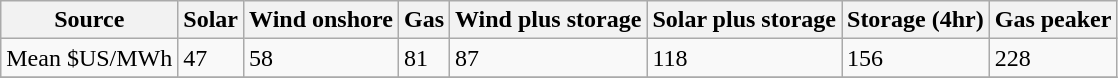<table class="wikitable">
<tr>
<th>Source</th>
<th>Solar</th>
<th>Wind onshore</th>
<th>Gas <a href='#'></a></th>
<th>Wind plus storage</th>
<th>Solar plus storage</th>
<th>Storage (4hr)</th>
<th>Gas peaker</th>
</tr>
<tr>
<td>Mean $US/MWh</td>
<td>47</td>
<td>58</td>
<td>81</td>
<td>87</td>
<td>118</td>
<td>156</td>
<td>228</td>
</tr>
<tr>
</tr>
</table>
